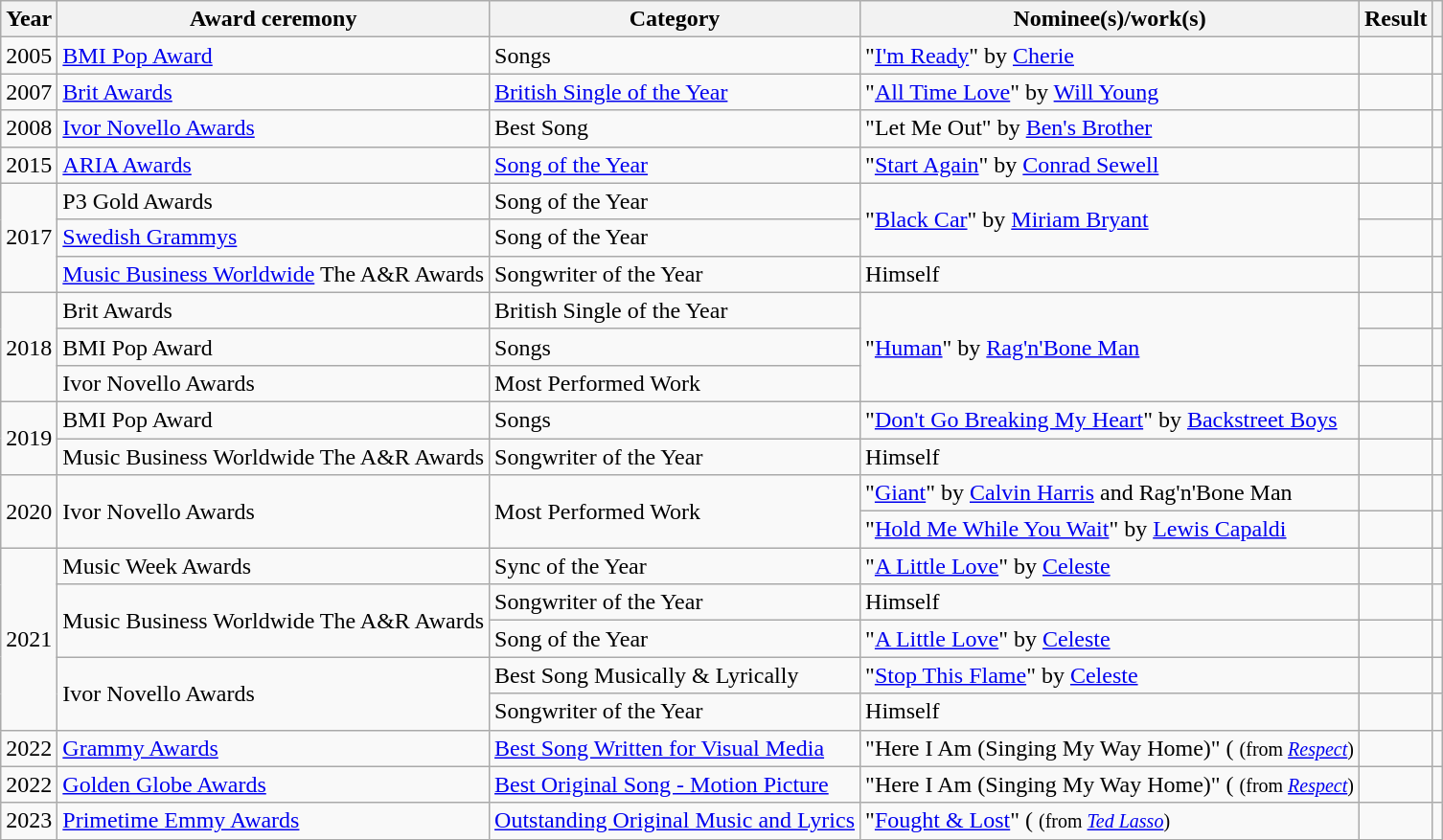<table class="wikitable sortable plainrowheaders">
<tr>
<th scope="col">Year</th>
<th scope="col">Award ceremony</th>
<th scope="col">Category</th>
<th scope="col">Nominee(s)/work(s)</th>
<th scope="col">Result</th>
<th scope="col" class="unsortable"></th>
</tr>
<tr>
<td>2005</td>
<td><a href='#'>BMI Pop Award</a></td>
<td>Songs</td>
<td>"<a href='#'>I'm Ready</a>" by <a href='#'>Cherie</a></td>
<td></td>
<td></td>
</tr>
<tr>
<td>2007</td>
<td><a href='#'>Brit Awards</a></td>
<td><a href='#'>British Single of the Year</a></td>
<td>"<a href='#'>All Time Love</a>" by <a href='#'>Will Young</a></td>
<td></td>
<td></td>
</tr>
<tr>
<td>2008</td>
<td><a href='#'>Ivor Novello Awards</a></td>
<td>Best Song</td>
<td>"Let Me Out" by <a href='#'>Ben's Brother</a></td>
<td></td>
<td></td>
</tr>
<tr>
<td>2015</td>
<td><a href='#'>ARIA Awards</a></td>
<td><a href='#'>Song of the Year</a></td>
<td>"<a href='#'>Start Again</a>" by <a href='#'>Conrad Sewell</a></td>
<td></td>
<td></td>
</tr>
<tr>
<td rowspan="3">2017</td>
<td>P3 Gold Awards</td>
<td>Song of the Year</td>
<td rowspan="2">"<a href='#'>Black Car</a>" by <a href='#'>Miriam Bryant</a></td>
<td></td>
<td></td>
</tr>
<tr>
<td><a href='#'>Swedish Grammys</a></td>
<td>Song of the Year</td>
<td></td>
<td></td>
</tr>
<tr>
<td><a href='#'>Music Business Worldwide</a> The A&R Awards</td>
<td>Songwriter of the Year</td>
<td>Himself</td>
<td></td>
<td></td>
</tr>
<tr>
<td rowspan="3">2018</td>
<td>Brit Awards</td>
<td>British Single of the Year</td>
<td rowspan="3">"<a href='#'>Human</a>" by <a href='#'>Rag'n'Bone Man</a></td>
<td></td>
<td></td>
</tr>
<tr>
<td>BMI Pop Award</td>
<td>Songs</td>
<td></td>
<td></td>
</tr>
<tr>
<td>Ivor Novello Awards</td>
<td>Most Performed Work</td>
<td></td>
<td></td>
</tr>
<tr>
<td rowspan="2">2019</td>
<td>BMI Pop Award</td>
<td>Songs</td>
<td>"<a href='#'>Don't Go Breaking My Heart</a>" by <a href='#'>Backstreet Boys</a></td>
<td></td>
<td></td>
</tr>
<tr>
<td>Music Business Worldwide The A&R Awards</td>
<td>Songwriter of the Year</td>
<td>Himself</td>
<td></td>
<td></td>
</tr>
<tr>
<td rowspan="2">2020</td>
<td rowspan="2">Ivor Novello Awards</td>
<td rowspan="2">Most Performed Work</td>
<td>"<a href='#'>Giant</a>" by <a href='#'>Calvin Harris</a> and Rag'n'Bone Man</td>
<td></td>
<td></td>
</tr>
<tr>
<td>"<a href='#'>Hold Me While You Wait</a>" by <a href='#'>Lewis Capaldi</a></td>
<td></td>
<td></td>
</tr>
<tr>
<td rowspan="5">2021</td>
<td>Music Week Awards</td>
<td>Sync of the Year</td>
<td>"<a href='#'>A Little Love</a>" by <a href='#'>Celeste</a></td>
<td></td>
<td></td>
</tr>
<tr>
<td rowspan="2">Music Business Worldwide The A&R Awards</td>
<td>Songwriter of the Year</td>
<td>Himself</td>
<td></td>
<td></td>
</tr>
<tr>
<td>Song of the Year</td>
<td>"<a href='#'>A Little Love</a>" by <a href='#'>Celeste</a></td>
<td></td>
<td></td>
</tr>
<tr>
<td rowspan="2">Ivor Novello Awards</td>
<td>Best Song Musically & Lyrically</td>
<td>"<a href='#'>Stop This Flame</a>" by <a href='#'>Celeste</a></td>
<td></td>
<td></td>
</tr>
<tr>
<td>Songwriter of the Year</td>
<td>Himself</td>
<td></td>
<td></td>
</tr>
<tr>
<td>2022</td>
<td><a href='#'>Grammy Awards</a></td>
<td><a href='#'>Best Song Written for Visual Media</a></td>
<td>"Here I Am (Singing My Way Home)" ( <small>(from <em><a href='#'>Respect</a></em>)</small></td>
<td></td>
<td></td>
</tr>
<tr>
<td>2022</td>
<td><a href='#'>Golden Globe Awards</a></td>
<td><a href='#'>Best Original Song - Motion Picture</a></td>
<td>"Here I Am (Singing My Way Home)" ( <small>(from <em><a href='#'>Respect</a></em>)</small></td>
<td></td>
<td></td>
</tr>
<tr>
<td>2023</td>
<td><a href='#'>Primetime Emmy Awards</a></td>
<td><a href='#'>Outstanding Original Music and Lyrics</a></td>
<td>"<a href='#'>Fought & Lost</a>" ( <small>(from <em><a href='#'>Ted Lasso</a></em>)</small></td>
<td></td>
<td></td>
</tr>
</table>
